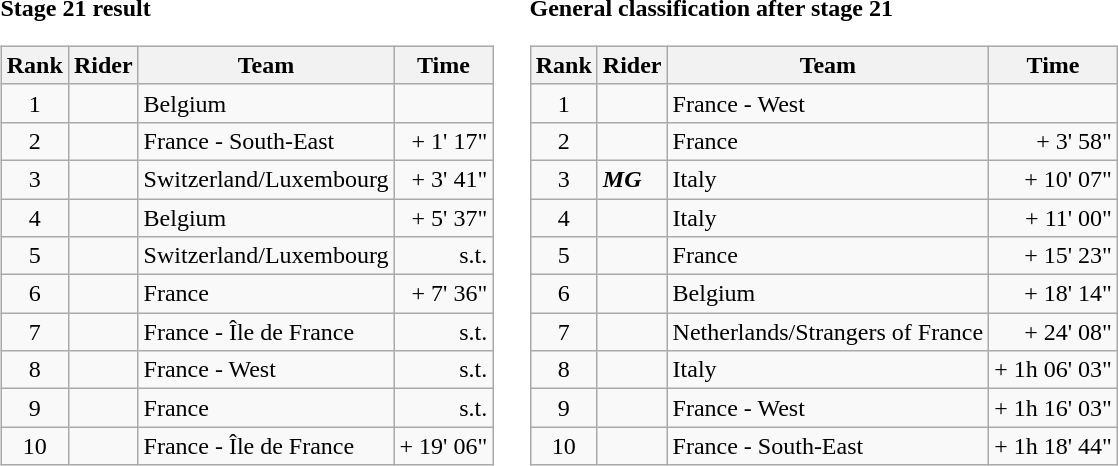<table>
<tr>
<td><strong>Stage 21 result</strong><br><table class="wikitable">
<tr>
<th scope="col">Rank</th>
<th scope="col">Rider</th>
<th scope="col">Team</th>
<th scope="col">Time</th>
</tr>
<tr>
<td style="text-align:center;">1</td>
<td></td>
<td>Belgium</td>
<td style="text-align:right;"></td>
</tr>
<tr>
<td style="text-align:center;">2</td>
<td></td>
<td>France - South-East</td>
<td style="text-align:right;">+ 1' 17"</td>
</tr>
<tr>
<td style="text-align:center;">3</td>
<td></td>
<td>Switzerland/Luxembourg</td>
<td style="text-align:right;">+ 3' 41"</td>
</tr>
<tr>
<td style="text-align:center;">4</td>
<td></td>
<td>Belgium</td>
<td style="text-align:right;">+ 5' 37"</td>
</tr>
<tr>
<td style="text-align:center;">5</td>
<td></td>
<td>Switzerland/Luxembourg</td>
<td style="text-align:right;">s.t.</td>
</tr>
<tr>
<td style="text-align:center;">6</td>
<td></td>
<td>France</td>
<td style="text-align:right;">+ 7' 36"</td>
</tr>
<tr>
<td style="text-align:center;">7</td>
<td></td>
<td>France - Île de France</td>
<td style="text-align:right;">s.t.</td>
</tr>
<tr>
<td style="text-align:center;">8</td>
<td></td>
<td>France - West</td>
<td style="text-align:right;">s.t.</td>
</tr>
<tr>
<td style="text-align:center;">9</td>
<td></td>
<td>France</td>
<td style="text-align:right;">s.t.</td>
</tr>
<tr>
<td style="text-align:center;">10</td>
<td></td>
<td>France - Île de France</td>
<td style="text-align:right;">+ 19' 06"</td>
</tr>
</table>
</td>
<td></td>
<td><strong>General classification after stage 21</strong><br><table class="wikitable">
<tr>
<th scope="col">Rank</th>
<th scope="col">Rider</th>
<th scope="col">Team</th>
<th scope="col">Time</th>
</tr>
<tr>
<td style="text-align:center;">1</td>
<td> </td>
<td>France - West</td>
<td style="text-align:right;"></td>
</tr>
<tr>
<td style="text-align:center;">2</td>
<td></td>
<td>France</td>
<td style="text-align:right;">+ 3' 58"</td>
</tr>
<tr>
<td style="text-align:center;">3</td>
<td> <strong><em>MG</em></strong></td>
<td>Italy</td>
<td style="text-align:right;">+ 10' 07"</td>
</tr>
<tr>
<td style="text-align:center;">4</td>
<td></td>
<td>Italy</td>
<td style="text-align:right;">+ 11' 00"</td>
</tr>
<tr>
<td style="text-align:center;">5</td>
<td></td>
<td>France</td>
<td style="text-align:right;">+ 15' 23"</td>
</tr>
<tr>
<td style="text-align:center;">6</td>
<td></td>
<td>Belgium</td>
<td style="text-align:right;">+ 18' 14"</td>
</tr>
<tr>
<td style="text-align:center;">7</td>
<td></td>
<td>Netherlands/Strangers of France</td>
<td style="text-align:right;">+ 24' 08"</td>
</tr>
<tr>
<td style="text-align:center;">8</td>
<td></td>
<td>Italy</td>
<td style="text-align:right;">+ 1h 06' 03"</td>
</tr>
<tr>
<td style="text-align:center;">9</td>
<td></td>
<td>France - West</td>
<td style="text-align:right;">+ 1h 16' 03"</td>
</tr>
<tr>
<td style="text-align:center;">10</td>
<td></td>
<td>France - South-East</td>
<td style="text-align:right;">+ 1h 18' 44"</td>
</tr>
</table>
</td>
</tr>
</table>
